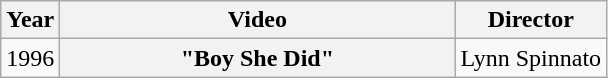<table class="wikitable plainrowheaders">
<tr>
<th>Year</th>
<th style="width:16em;">Video</th>
<th>Director</th>
</tr>
<tr>
<td>1996</td>
<th scope="row">"Boy She Did"</th>
<td>Lynn Spinnato</td>
</tr>
</table>
